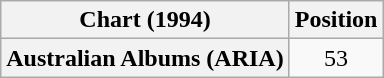<table class="wikitable plainrowheaders">
<tr>
<th scope="col">Chart (1994)</th>
<th scope="col">Position</th>
</tr>
<tr>
<th scope="row">Australian Albums (ARIA)</th>
<td align="center">53</td>
</tr>
</table>
